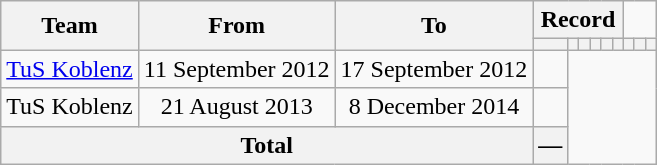<table class="wikitable" style="text-align: center">
<tr>
<th rowspan="2">Team</th>
<th rowspan="2">From</th>
<th rowspan="2">To</th>
<th colspan="6">Record</th>
</tr>
<tr>
<th></th>
<th></th>
<th></th>
<th></th>
<th></th>
<th></th>
<th></th>
<th></th>
<th></th>
</tr>
<tr>
<td><a href='#'>TuS Koblenz</a></td>
<td>11 September 2012</td>
<td>17 September 2012<br></td>
<td></td>
</tr>
<tr>
<td>TuS Koblenz</td>
<td>21 August 2013</td>
<td>8 December 2014<br></td>
<td></td>
</tr>
<tr>
<th colspan="3">Total<br></th>
<th>—</th>
</tr>
</table>
